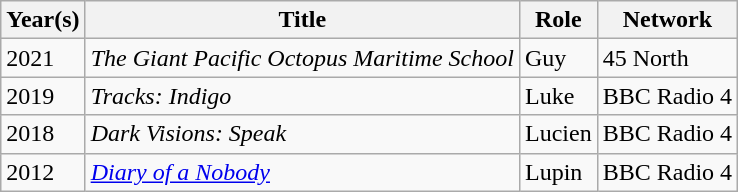<table class="wikitable sortable">
<tr>
<th>Year(s)</th>
<th>Title</th>
<th>Role</th>
<th class="unsortable">Network</th>
</tr>
<tr>
<td>2021</td>
<td><em>The Giant Pacific Octopus Maritime School</em></td>
<td>Guy</td>
<td>45 North</td>
</tr>
<tr>
<td>2019</td>
<td><em>Tracks: Indigo</em></td>
<td>Luke</td>
<td>BBC Radio 4</td>
</tr>
<tr>
<td>2018</td>
<td><em>Dark Visions: Speak</em></td>
<td rowspan="1">Lucien</td>
<td rowspan="1">BBC Radio 4</td>
</tr>
<tr>
<td>2012</td>
<td><em><a href='#'>Diary of a Nobody</a></em></td>
<td rowspan="1">Lupin</td>
<td rowspan="1">BBC Radio 4</td>
</tr>
</table>
